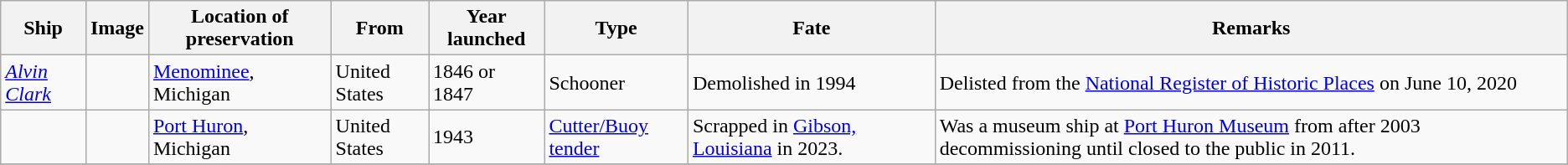<table class="wikitable sortable">
<tr>
<th>Ship</th>
<th>Image</th>
<th>Location of preservation</th>
<th>From</th>
<th>Year launched</th>
<th>Type</th>
<th>Fate</th>
<th>Remarks</th>
</tr>
<tr>
<td><em><a href='#'>Alvin Clark</a></em></td>
<td></td>
<td><a href='#'>Menominee</a>, Michigan</td>
<td>United States<br></td>
<td>1846 or 1847</td>
<td>Schooner</td>
<td>Demolished in 1994</td>
<td>Delisted from the <a href='#'>National Register of Historic Places</a> on June 10, 2020</td>
</tr>
<tr>
<td data-sort-value=Bramble></td>
<td></td>
<td><a href='#'>Port Huron</a>, Michigan</td>
<td>United States<br></td>
<td>1943</td>
<td><a href='#'>Cutter/Buoy tender</a></td>
<td>Scrapped in <a href='#'>Gibson, Louisiana</a> in 2023.</td>
<td>Was a museum ship at <a href='#'>Port Huron Museum</a> from after 2003 decommissioning until closed to the public in 2011.</td>
</tr>
<tr>
</tr>
</table>
